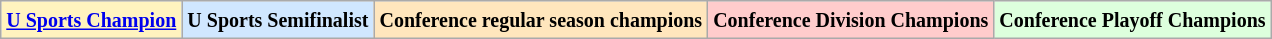<table class="wikitable">
<tr>
<td bgcolor="#FFF3BF"><small><strong><a href='#'>U Sports Champion</a> </strong></small></td>
<td bgcolor="#D0E7FF"><small><strong>U Sports Semifinalist</strong></small></td>
<td bgcolor="#FFE6BD"><small><strong>Conference regular season champions</strong></small></td>
<td bgcolor="#FFCCCC"><small><strong>Conference Division Champions</strong></small></td>
<td bgcolor="#ddffdd"><small><strong>Conference Playoff Champions</strong></small></td>
</tr>
</table>
